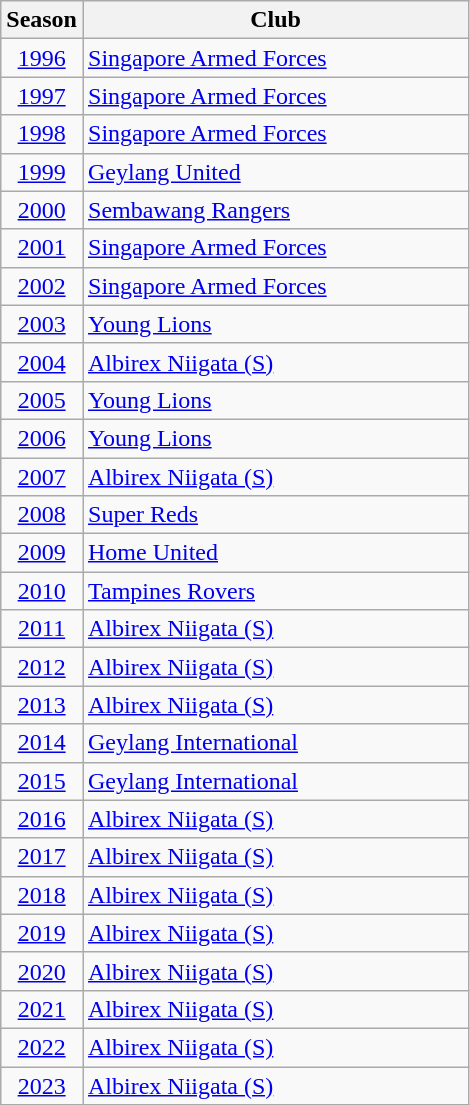<table class="wikitable" style="text-align:center">
<tr>
<th>Season</th>
<th width="250">Club</th>
</tr>
<tr>
<td><a href='#'>1996</a></td>
<td align="left"><a href='#'>Singapore Armed Forces</a></td>
</tr>
<tr>
<td><a href='#'>1997</a></td>
<td align="left"><a href='#'>Singapore Armed Forces</a></td>
</tr>
<tr>
<td><a href='#'>1998</a></td>
<td align="left"><a href='#'>Singapore Armed Forces</a></td>
</tr>
<tr>
<td><a href='#'>1999</a></td>
<td align="left"><a href='#'>Geylang United</a></td>
</tr>
<tr>
<td><a href='#'>2000</a></td>
<td align="left"><a href='#'>Sembawang Rangers</a></td>
</tr>
<tr>
<td><a href='#'>2001</a></td>
<td align="left"><a href='#'>Singapore Armed Forces</a></td>
</tr>
<tr>
<td><a href='#'>2002</a></td>
<td align="left"><a href='#'>Singapore Armed Forces</a></td>
</tr>
<tr>
<td><a href='#'>2003</a></td>
<td align="left"><a href='#'>Young Lions</a></td>
</tr>
<tr>
<td><a href='#'>2004</a></td>
<td align="left"><a href='#'>Albirex Niigata (S)</a></td>
</tr>
<tr>
<td><a href='#'>2005</a></td>
<td align="left"><a href='#'>Young Lions</a></td>
</tr>
<tr>
<td><a href='#'>2006</a></td>
<td align="left"><a href='#'>Young Lions</a></td>
</tr>
<tr>
<td><a href='#'>2007</a></td>
<td align="left"><a href='#'>Albirex Niigata (S)</a></td>
</tr>
<tr>
<td><a href='#'>2008</a></td>
<td align="left"><a href='#'>Super Reds</a></td>
</tr>
<tr>
<td><a href='#'>2009</a></td>
<td align="left"><a href='#'>Home United</a></td>
</tr>
<tr>
<td><a href='#'>2010</a></td>
<td align="left"><a href='#'>Tampines Rovers</a></td>
</tr>
<tr>
<td><a href='#'>2011</a></td>
<td align="left"><a href='#'>Albirex Niigata (S)</a></td>
</tr>
<tr>
<td><a href='#'>2012</a></td>
<td align="left"><a href='#'>Albirex Niigata (S)</a></td>
</tr>
<tr>
<td><a href='#'>2013</a></td>
<td align="left"><a href='#'>Albirex Niigata (S)</a></td>
</tr>
<tr>
<td><a href='#'>2014</a></td>
<td align="left"><a href='#'>Geylang International</a></td>
</tr>
<tr>
<td><a href='#'>2015</a></td>
<td align="left"><a href='#'>Geylang International</a></td>
</tr>
<tr>
<td><a href='#'>2016</a></td>
<td align="left"><a href='#'>Albirex Niigata (S)</a></td>
</tr>
<tr>
<td><a href='#'>2017</a></td>
<td align="left"><a href='#'>Albirex Niigata (S)</a></td>
</tr>
<tr>
<td><a href='#'>2018</a></td>
<td align="left"><a href='#'>Albirex Niigata (S)</a></td>
</tr>
<tr>
<td><a href='#'>2019</a></td>
<td align="left"><a href='#'>Albirex Niigata (S)</a></td>
</tr>
<tr>
<td><a href='#'>2020</a></td>
<td align="left"><a href='#'>Albirex Niigata (S)</a></td>
</tr>
<tr>
<td><a href='#'>2021</a></td>
<td align="left"><a href='#'>Albirex Niigata (S)</a></td>
</tr>
<tr>
<td><a href='#'>2022</a></td>
<td align="left"><a href='#'>Albirex Niigata (S)</a></td>
</tr>
<tr>
<td><a href='#'>2023</a></td>
<td align=left><a href='#'>Albirex Niigata (S)</a></td>
</tr>
</table>
